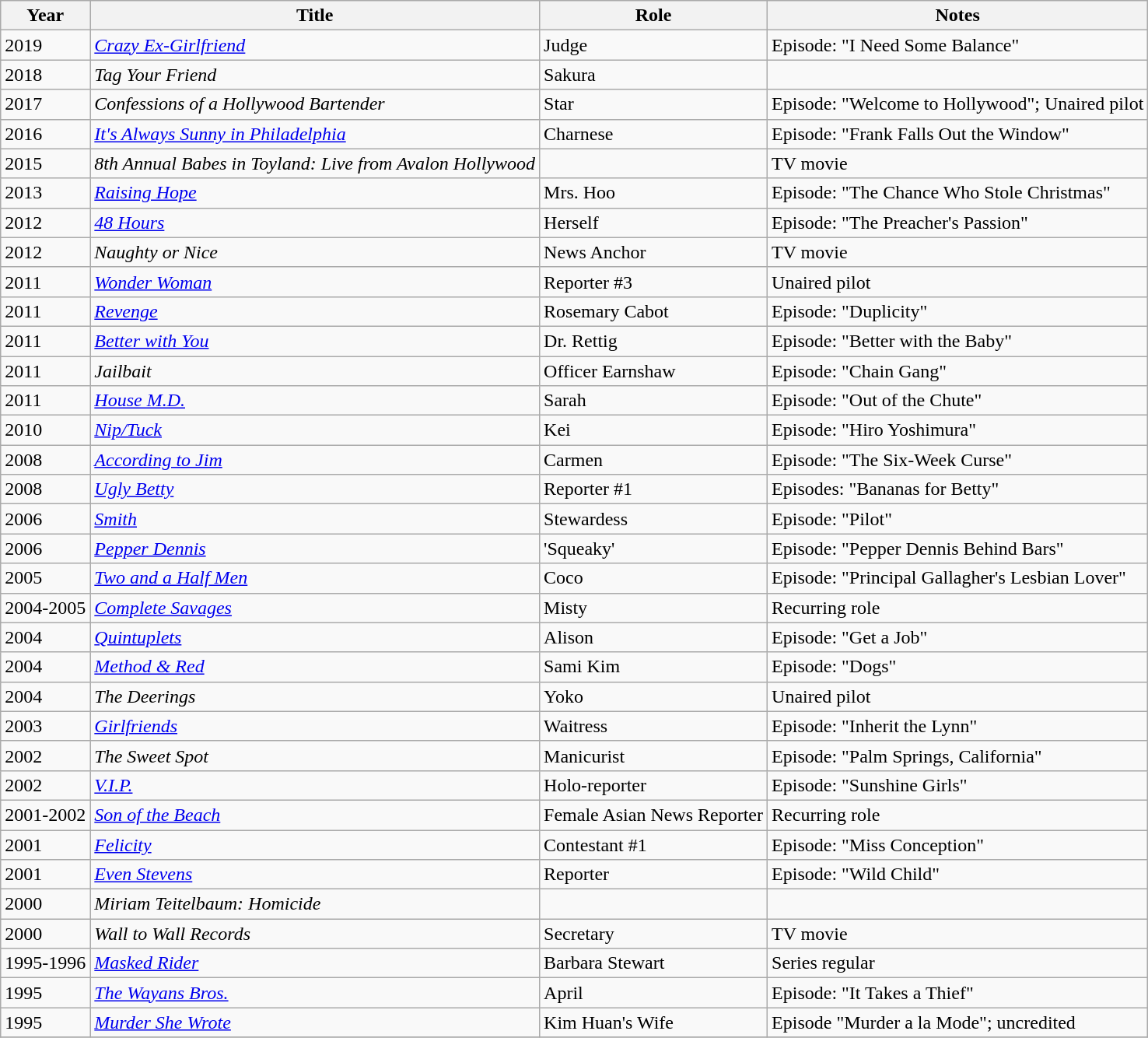<table class="wikitable sortable">
<tr>
<th>Year</th>
<th>Title</th>
<th>Role</th>
<th class="unsortable">Notes</th>
</tr>
<tr>
<td>2019</td>
<td><em><a href='#'>Crazy Ex-Girlfriend</a></em></td>
<td>Judge</td>
<td>Episode: "I Need Some Balance"</td>
</tr>
<tr>
<td>2018</td>
<td><em>Tag Your Friend</em></td>
<td>Sakura</td>
<td></td>
</tr>
<tr>
<td>2017</td>
<td><em>Confessions of a Hollywood Bartender </em></td>
<td>Star</td>
<td>Episode: "Welcome to Hollywood"; Unaired pilot</td>
</tr>
<tr>
<td>2016</td>
<td><em><a href='#'>It's Always Sunny in Philadelphia</a></em></td>
<td>Charnese</td>
<td>Episode: "Frank Falls Out the Window"</td>
</tr>
<tr>
<td>2015</td>
<td><em>8th Annual Babes in Toyland: Live from Avalon Hollywood</em></td>
<td></td>
<td>TV movie</td>
</tr>
<tr>
<td>2013</td>
<td><em><a href='#'>Raising Hope</a></em></td>
<td>Mrs. Hoo</td>
<td>Episode: "The Chance Who Stole Christmas"</td>
</tr>
<tr>
<td>2012</td>
<td><em><a href='#'>48 Hours</a></em></td>
<td>Herself</td>
<td>Episode: "The Preacher's Passion"</td>
</tr>
<tr>
<td>2012</td>
<td><em>Naughty or Nice</em></td>
<td>News Anchor</td>
<td>TV movie</td>
</tr>
<tr>
<td>2011</td>
<td><em><a href='#'>Wonder Woman</a></em></td>
<td>Reporter #3</td>
<td>Unaired pilot</td>
</tr>
<tr>
<td>2011</td>
<td><em><a href='#'>Revenge</a></em></td>
<td>Rosemary Cabot</td>
<td>Episode: "Duplicity"</td>
</tr>
<tr>
<td>2011</td>
<td><em><a href='#'>Better with You</a></em></td>
<td>Dr. Rettig</td>
<td>Episode: "Better with the Baby"</td>
</tr>
<tr>
<td>2011</td>
<td><em>Jailbait</em></td>
<td>Officer Earnshaw</td>
<td>Episode: "Chain Gang"</td>
</tr>
<tr>
<td>2011</td>
<td><em><a href='#'>House M.D.</a></em></td>
<td>Sarah</td>
<td>Episode: "Out of the Chute"</td>
</tr>
<tr>
<td>2010</td>
<td><em><a href='#'>Nip/Tuck</a></em></td>
<td>Kei</td>
<td>Episode: "Hiro Yoshimura"</td>
</tr>
<tr>
<td>2008</td>
<td><em><a href='#'>According to Jim</a></em></td>
<td>Carmen</td>
<td>Episode: "The Six-Week Curse"</td>
</tr>
<tr>
<td>2008</td>
<td><em><a href='#'>Ugly Betty</a></em></td>
<td>Reporter #1</td>
<td>Episodes: "Bananas for Betty"</td>
</tr>
<tr>
<td>2006</td>
<td><em><a href='#'>Smith</a></em></td>
<td>Stewardess</td>
<td>Episode: "Pilot"</td>
</tr>
<tr>
<td>2006</td>
<td><em><a href='#'>Pepper Dennis</a></em></td>
<td>'Squeaky'</td>
<td>Episode: "Pepper Dennis Behind Bars"</td>
</tr>
<tr>
<td>2005</td>
<td><em><a href='#'>Two and a Half Men</a></em></td>
<td>Coco</td>
<td>Episode: "Principal Gallagher's Lesbian Lover"</td>
</tr>
<tr>
<td>2004-2005</td>
<td><em><a href='#'>Complete Savages</a></em></td>
<td>Misty</td>
<td>Recurring role</td>
</tr>
<tr>
<td>2004</td>
<td><em><a href='#'>Quintuplets</a></em></td>
<td>Alison</td>
<td>Episode: "Get a Job"</td>
</tr>
<tr>
<td>2004</td>
<td><em><a href='#'>Method & Red</a></em></td>
<td>Sami Kim</td>
<td>Episode: "Dogs"</td>
</tr>
<tr>
<td>2004</td>
<td><em>The Deerings</em></td>
<td>Yoko</td>
<td>Unaired pilot</td>
</tr>
<tr>
<td>2003</td>
<td><em><a href='#'>Girlfriends</a></em></td>
<td>Waitress</td>
<td>Episode: "Inherit the Lynn"</td>
</tr>
<tr>
<td>2002</td>
<td><em>The Sweet Spot</em></td>
<td>Manicurist</td>
<td>Episode: "Palm Springs, California"</td>
</tr>
<tr>
<td>2002</td>
<td><em><a href='#'>V.I.P.</a></em></td>
<td>Holo-reporter</td>
<td>Episode: "Sunshine Girls"</td>
</tr>
<tr>
<td>2001-2002</td>
<td><em><a href='#'>Son of the Beach</a></em></td>
<td>Female Asian News Reporter</td>
<td>Recurring role</td>
</tr>
<tr>
<td>2001</td>
<td><em><a href='#'>Felicity</a></em></td>
<td>Contestant #1</td>
<td>Episode: "Miss Conception"</td>
</tr>
<tr>
<td>2001</td>
<td><em><a href='#'>Even Stevens</a></em></td>
<td>Reporter</td>
<td>Episode: "Wild Child"</td>
</tr>
<tr>
<td>2000</td>
<td><em>Miriam Teitelbaum: Homicide</em></td>
<td></td>
<td></td>
</tr>
<tr>
<td>2000</td>
<td><em>Wall to Wall Records</em></td>
<td>Secretary</td>
<td>TV movie</td>
</tr>
<tr>
<td>1995-1996</td>
<td><em><a href='#'>Masked Rider</a></em></td>
<td>Barbara Stewart</td>
<td>Series regular</td>
</tr>
<tr>
<td>1995</td>
<td><em><a href='#'>The Wayans Bros.</a></em></td>
<td>April</td>
<td>Episode: "It Takes a Thief"</td>
</tr>
<tr>
<td>1995</td>
<td><em><a href='#'>Murder She Wrote</a></em></td>
<td>Kim Huan's Wife</td>
<td>Episode "Murder a la Mode"; uncredited</td>
</tr>
<tr>
</tr>
</table>
